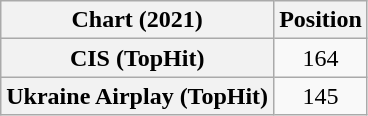<table class="wikitable sortable plainrowheaders" style="text-align:center;">
<tr>
<th scope="col">Chart (2021)</th>
<th scope="col">Position</th>
</tr>
<tr>
<th scope="row">CIS (TopHit)</th>
<td>164</td>
</tr>
<tr>
<th scope="row">Ukraine Airplay (TopHit)</th>
<td>145</td>
</tr>
</table>
